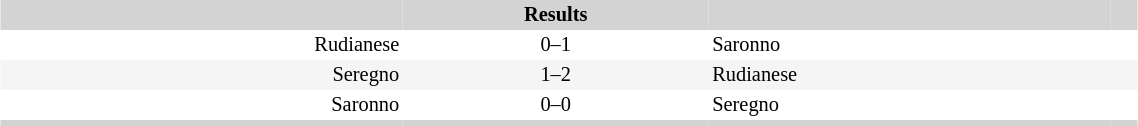<table align=center style="font-size: 85%; border-collapse:collapse" border=0 cellspacing=0 cellpadding=2 width=60%>
<tr bgcolor="D3D3D3">
<th align=right></th>
<th align=center>Results</th>
<th align=left></th>
<th align=center></th>
</tr>
<tr bgcolor=#FFFFFF>
<td align=right>Rudianese</td>
<td align=center>0–1</td>
<td>Saronno</td>
<td align=center></td>
</tr>
<tr bgcolor=#F5F5F5>
<td align=right>Seregno</td>
<td align=center>1–2</td>
<td>Rudianese</td>
<td align=center></td>
</tr>
<tr bgcolor=#FFFFFF>
<td align=right>Saronno</td>
<td align=center>0–0</td>
<td>Seregno</td>
<td align=center></td>
</tr>
<tr align=center style="background:#D3D3D3;">
<td></td>
<td></td>
<td></td>
<td></td>
</tr>
</table>
